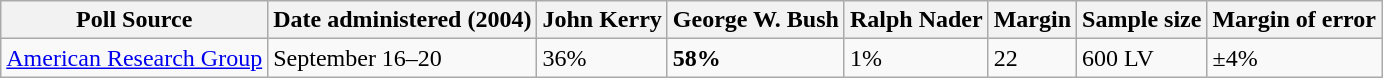<table class="wikitable">
<tr>
<th>Poll Source</th>
<th>Date administered (2004)</th>
<th>John Kerry</th>
<th>George W. Bush</th>
<th>Ralph Nader</th>
<th>Margin</th>
<th>Sample size</th>
<th>Margin of error</th>
</tr>
<tr>
<td><a href='#'>American Research Group</a></td>
<td>September 16–20</td>
<td>36%</td>
<td><strong>58%</strong></td>
<td>1%</td>
<td>22</td>
<td>600 LV</td>
<td>±4%</td>
</tr>
</table>
